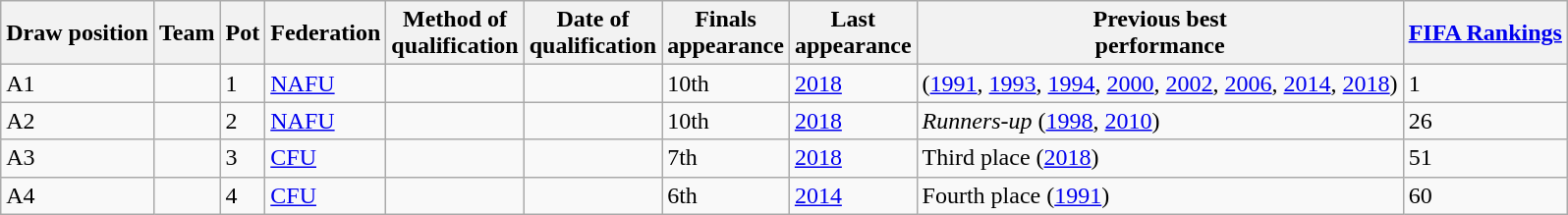<table class="wikitable sortable">
<tr>
<th>Draw position</th>
<th>Team</th>
<th>Pot</th>
<th>Federation</th>
<th>Method of<br>qualification</th>
<th>Date of<br>qualification</th>
<th>Finals<br>appearance</th>
<th>Last<br>appearance</th>
<th>Previous best<br>performance</th>
<th><a href='#'>FIFA Rankings</a></th>
</tr>
<tr>
<td>A1</td>
<td style=white-space:nowrap></td>
<td>1</td>
<td><a href='#'>NAFU</a></td>
<td></td>
<td></td>
<td>10th</td>
<td><a href='#'>2018</a></td>
<td> (<a href='#'>1991</a>, <a href='#'>1993</a>, <a href='#'>1994</a>, <a href='#'>2000</a>, <a href='#'>2002</a>, <a href='#'>2006</a>, <a href='#'>2014</a>, <a href='#'>2018</a>)</td>
<td>1</td>
</tr>
<tr>
<td>A2</td>
<td style=white-space:nowrap></td>
<td>2</td>
<td><a href='#'>NAFU</a></td>
<td></td>
<td></td>
<td>10th</td>
<td><a href='#'>2018</a></td>
<td><em>Runners-up</em> (<a href='#'>1998</a>, <a href='#'>2010</a>)</td>
<td>26</td>
</tr>
<tr>
<td>A3</td>
<td style=white-space:nowrap></td>
<td>3</td>
<td><a href='#'>CFU</a></td>
<td></td>
<td></td>
<td>7th</td>
<td><a href='#'>2018</a></td>
<td>Third place (<a href='#'>2018</a>)</td>
<td>51</td>
</tr>
<tr>
<td>A4</td>
<td style=white-space:nowrap></td>
<td>4</td>
<td><a href='#'>CFU</a></td>
<td></td>
<td></td>
<td>6th</td>
<td><a href='#'>2014</a></td>
<td>Fourth place (<a href='#'>1991</a>)</td>
<td>60</td>
</tr>
</table>
